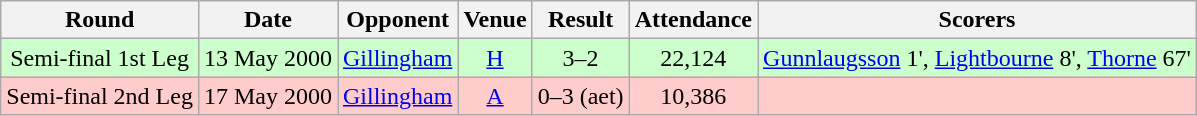<table class="wikitable " style="font-size:100%; text-align:center">
<tr>
<th>Round</th>
<th>Date</th>
<th>Opponent</th>
<th>Venue</th>
<th>Result</th>
<th>Attendance</th>
<th>Scorers</th>
</tr>
<tr style="background: #CCFFCC;">
<td>Semi-final 1st Leg</td>
<td>13 May 2000</td>
<td><a href='#'>Gillingham</a></td>
<td><a href='#'>H</a></td>
<td>3–2</td>
<td>22,124</td>
<td><a href='#'>Gunnlaugsson</a> 1', <a href='#'>Lightbourne</a> 8', <a href='#'>Thorne</a> 67'</td>
</tr>
<tr style="background: #FFCCCC;">
<td>Semi-final 2nd Leg</td>
<td>17 May 2000</td>
<td><a href='#'>Gillingham</a></td>
<td><a href='#'>A</a></td>
<td>0–3 (aet)</td>
<td>10,386</td>
<td></td>
</tr>
</table>
